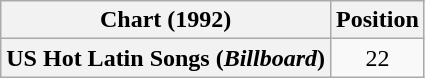<table class="wikitable plainrowheaders" style="text-align:center">
<tr>
<th scope="col">Chart (1992)</th>
<th scope="col">Position</th>
</tr>
<tr>
<th scope="row">US Hot Latin Songs (<em>Billboard</em>)</th>
<td>22</td>
</tr>
</table>
